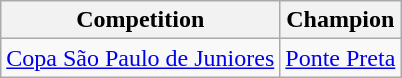<table class="wikitable">
<tr>
<th>Competition</th>
<th>Champion</th>
</tr>
<tr>
<td><a href='#'>Copa São Paulo de Juniores</a></td>
<td><a href='#'>Ponte Preta</a></td>
</tr>
</table>
